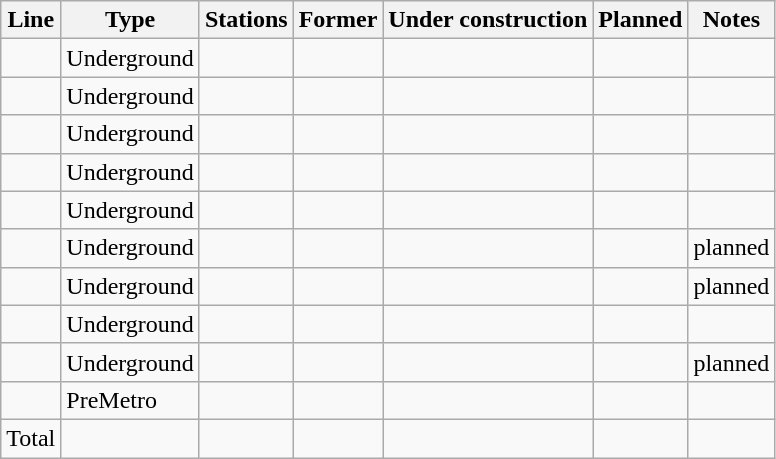<table class="wikitable">
<tr>
<th>Line</th>
<th>Type</th>
<th>Stations</th>
<th>Former</th>
<th>Under construction</th>
<th>Planned</th>
<th>Notes</th>
</tr>
<tr>
<td></td>
<td>Underground</td>
<td></td>
<td></td>
<td></td>
<td></td>
<td></td>
</tr>
<tr>
<td></td>
<td>Underground</td>
<td></td>
<td></td>
<td></td>
<td></td>
<td></td>
</tr>
<tr>
<td></td>
<td>Underground</td>
<td></td>
<td></td>
<td></td>
<td></td>
<td></td>
</tr>
<tr>
<td></td>
<td>Underground</td>
<td></td>
<td></td>
<td></td>
<td></td>
<td></td>
</tr>
<tr>
<td></td>
<td>Underground</td>
<td></td>
<td></td>
<td></td>
<td></td>
<td></td>
</tr>
<tr>
<td></td>
<td>Underground</td>
<td></td>
<td></td>
<td></td>
<td></td>
<td>planned</td>
</tr>
<tr>
<td></td>
<td>Underground</td>
<td></td>
<td></td>
<td></td>
<td></td>
<td>planned</td>
</tr>
<tr>
<td></td>
<td>Underground</td>
<td></td>
<td></td>
<td></td>
<td></td>
<td></td>
</tr>
<tr>
<td></td>
<td>Underground</td>
<td></td>
<td></td>
<td></td>
<td></td>
<td>planned</td>
</tr>
<tr>
<td></td>
<td>PreMetro</td>
<td></td>
<td></td>
<td></td>
<td></td>
<td></td>
</tr>
<tr>
<td>Total</td>
<td></td>
<td></td>
<td></td>
<td></td>
<td></td>
<td></td>
</tr>
</table>
